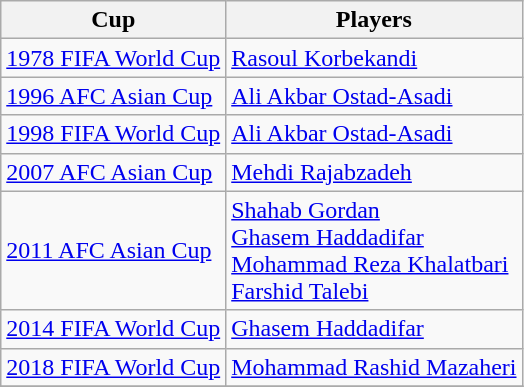<table class="wikitable" style="text-align: left">
<tr style="text-align: center">
<th>Cup</th>
<th>Players</th>
</tr>
<tr>
<td align="left"> <a href='#'>1978 FIFA World Cup</a></td>
<td> <a href='#'>Rasoul Korbekandi</a></td>
</tr>
<tr>
<td align="left"> <a href='#'>1996 AFC Asian Cup</a></td>
<td> <a href='#'>Ali Akbar Ostad-Asadi</a></td>
</tr>
<tr>
<td align="left"> <a href='#'>1998 FIFA World Cup</a></td>
<td> <a href='#'>Ali Akbar Ostad-Asadi</a></td>
</tr>
<tr>
<td align="left"> <a href='#'>2007 AFC Asian Cup</a><br></td>
<td> <a href='#'>Mehdi Rajabzadeh</a></td>
</tr>
<tr>
<td align="left"> <a href='#'>2011 AFC Asian Cup</a></td>
<td> <a href='#'>Shahab Gordan</a><br> <a href='#'>Ghasem Haddadifar</a><br> <a href='#'>Mohammad Reza Khalatbari</a><br> <a href='#'>Farshid Talebi</a></td>
</tr>
<tr>
<td align="left"> <a href='#'>2014 FIFA World Cup</a></td>
<td> <a href='#'>Ghasem Haddadifar</a></td>
</tr>
<tr>
<td align="left"> <a href='#'>2018 FIFA World Cup</a></td>
<td> <a href='#'>Mohammad Rashid Mazaheri</a></td>
</tr>
<tr>
</tr>
</table>
